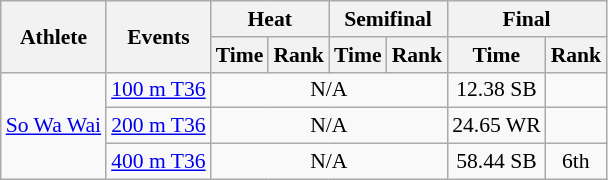<table class=wikitable style="font-size:90%">
<tr>
<th rowspan="2">Athlete</th>
<th rowspan="2">Events</th>
<th colspan="2">Heat</th>
<th colspan="2">Semifinal</th>
<th colspan="2">Final</th>
</tr>
<tr>
<th>Time</th>
<th>Rank</th>
<th>Time</th>
<th>Rank</th>
<th>Time</th>
<th>Rank</th>
</tr>
<tr>
<td rowspan="3"><a href='#'>So Wa Wai</a></td>
<td><a href='#'>100 m T36</a></td>
<td align="center" colspan="4">N/A</td>
<td align="center">12.38 SB</td>
<td align="center"></td>
</tr>
<tr>
<td><a href='#'>200 m T36</a></td>
<td align="center" colspan="4">N/A</td>
<td align="center">24.65 WR</td>
<td align="center"></td>
</tr>
<tr>
<td><a href='#'>400 m T36</a></td>
<td align="center" colspan="4">N/A</td>
<td align="center">58.44 SB</td>
<td align="center">6th</td>
</tr>
</table>
